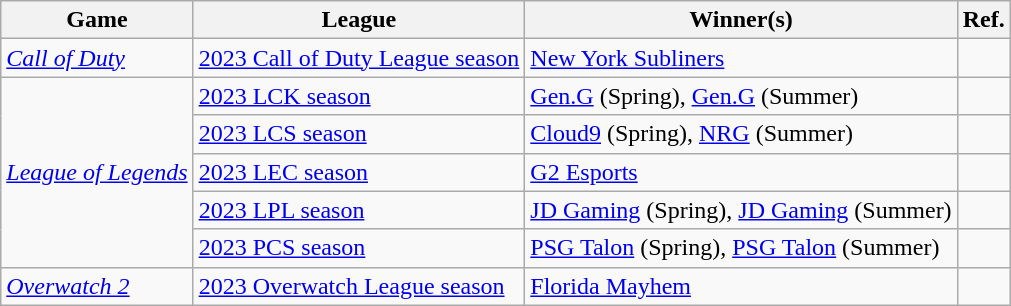<table class="wikitable sortable" style="width=100%">
<tr>
<th scope="col">Game</th>
<th scope="col">League</th>
<th scope="col">Winner(s)</th>
<th scope="col" class="unsortable">Ref.</th>
</tr>
<tr>
<td><em><a href='#'>Call of Duty</a></em></td>
<td><a href='#'>2023 Call of Duty League season</a></td>
<td><a href='#'>New York Subliners</a></td>
<td></td>
</tr>
<tr>
<td rowspan="5"><em><a href='#'>League of Legends</a></em></td>
<td><a href='#'>2023 LCK season</a></td>
<td><a href='#'>Gen.G</a> (Spring), <a href='#'>Gen.G</a> (Summer)</td>
<td></td>
</tr>
<tr>
<td><a href='#'>2023 LCS season</a></td>
<td><a href='#'>Cloud9</a> (Spring), <a href='#'>NRG</a> (Summer)</td>
<td></td>
</tr>
<tr>
<td><a href='#'>2023 LEC season</a></td>
<td><a href='#'>G2 Esports</a></td>
<td></td>
</tr>
<tr>
<td><a href='#'>2023 LPL season</a></td>
<td><a href='#'>JD Gaming</a> (Spring), <a href='#'>JD Gaming</a> (Summer)</td>
<td></td>
</tr>
<tr>
<td><a href='#'>2023 PCS season</a></td>
<td><a href='#'>PSG Talon</a> (Spring), <a href='#'>PSG Talon</a> (Summer)</td>
<td></td>
</tr>
<tr>
<td><em><a href='#'>Overwatch 2</a></em></td>
<td><a href='#'>2023 Overwatch League season</a></td>
<td><a href='#'>Florida Mayhem</a></td>
<td></td>
</tr>
</table>
